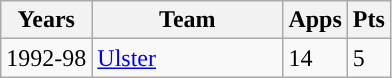<table class="wikitable" style="text-align:left;">
<tr>
<th>Years</th>
<th width=120px>Team</th>
<th>Apps</th>
<th>Pts</th>
</tr>
<tr>
<td>1992-98</td>
<td><a href='#'>Ulster</a></td>
<td>14</td>
<td>5</td>
</tr>
</table>
